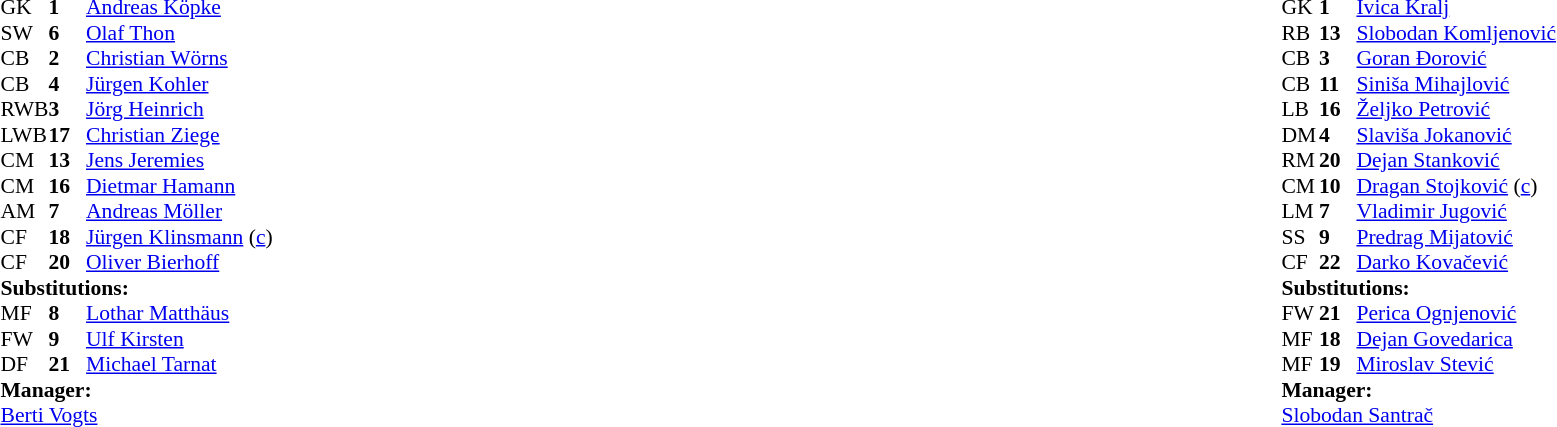<table width="100%">
<tr>
<td valign="top" width="50%"><br><table style="font-size: 90%" cellspacing="0" cellpadding="0">
<tr>
<th width="25"></th>
<th width="25"></th>
</tr>
<tr>
<td>GK</td>
<td><strong>1</strong></td>
<td><a href='#'>Andreas Köpke</a></td>
</tr>
<tr>
<td>SW</td>
<td><strong>6</strong></td>
<td><a href='#'>Olaf Thon</a></td>
</tr>
<tr>
<td>CB</td>
<td><strong>2</strong></td>
<td><a href='#'>Christian Wörns</a></td>
</tr>
<tr>
<td>CB</td>
<td><strong>4</strong></td>
<td><a href='#'>Jürgen Kohler</a></td>
</tr>
<tr>
<td>RWB</td>
<td><strong>3</strong></td>
<td><a href='#'>Jörg Heinrich</a></td>
</tr>
<tr>
<td>LWB</td>
<td><strong>17</strong></td>
<td><a href='#'>Christian Ziege</a></td>
<td></td>
<td></td>
</tr>
<tr>
<td>CM</td>
<td><strong>13</strong></td>
<td><a href='#'>Jens Jeremies</a></td>
</tr>
<tr>
<td>CM</td>
<td><strong>16</strong></td>
<td><a href='#'>Dietmar Hamann</a></td>
<td></td>
<td></td>
</tr>
<tr>
<td>AM</td>
<td><strong>7</strong></td>
<td><a href='#'>Andreas Möller</a></td>
<td></td>
<td></td>
</tr>
<tr>
<td>CF</td>
<td><strong>18</strong></td>
<td><a href='#'>Jürgen Klinsmann</a> (<a href='#'>c</a>)</td>
</tr>
<tr>
<td>CF</td>
<td><strong>20</strong></td>
<td><a href='#'>Oliver Bierhoff</a></td>
</tr>
<tr>
<td colspan=3><strong>Substitutions:</strong></td>
</tr>
<tr>
<td>MF</td>
<td><strong>8</strong></td>
<td><a href='#'>Lothar Matthäus</a></td>
<td></td>
<td></td>
</tr>
<tr>
<td>FW</td>
<td><strong>9</strong></td>
<td><a href='#'>Ulf Kirsten</a></td>
<td></td>
<td></td>
</tr>
<tr>
<td>DF</td>
<td><strong>21</strong></td>
<td><a href='#'>Michael Tarnat</a></td>
<td></td>
<td></td>
</tr>
<tr>
<td colspan=3><strong>Manager:</strong></td>
</tr>
<tr>
<td colspan="4"><a href='#'>Berti Vogts</a></td>
</tr>
</table>
</td>
<td valign="top"></td>
<td valign="top" width="50%"><br><table style="font-size: 90%" cellspacing="0" cellpadding="0" align="center">
<tr>
<th width="25"></th>
<th width="25"></th>
</tr>
<tr>
<td>GK</td>
<td><strong>1</strong></td>
<td><a href='#'>Ivica Kralj</a></td>
</tr>
<tr>
<td>RB</td>
<td><strong>13</strong></td>
<td><a href='#'>Slobodan Komljenović</a></td>
</tr>
<tr>
<td>CB</td>
<td><strong>3</strong></td>
<td><a href='#'>Goran Đorović</a></td>
</tr>
<tr>
<td>CB</td>
<td><strong>11</strong></td>
<td><a href='#'>Siniša Mihajlović</a></td>
</tr>
<tr>
<td>LB</td>
<td><strong>16</strong></td>
<td><a href='#'>Željko Petrović</a></td>
<td></td>
<td></td>
</tr>
<tr>
<td>DM</td>
<td><strong>4</strong></td>
<td><a href='#'>Slaviša Jokanović</a></td>
</tr>
<tr>
<td>RM</td>
<td><strong>20</strong></td>
<td><a href='#'>Dejan Stanković</a></td>
<td></td>
<td></td>
</tr>
<tr>
<td>CM</td>
<td><strong>10</strong></td>
<td><a href='#'>Dragan Stojković</a> (<a href='#'>c</a>)</td>
</tr>
<tr>
<td>LM</td>
<td><strong>7</strong></td>
<td><a href='#'>Vladimir Jugović</a></td>
</tr>
<tr>
<td>SS</td>
<td><strong>9</strong></td>
<td><a href='#'>Predrag Mijatović</a></td>
</tr>
<tr>
<td>CF</td>
<td><strong>22</strong></td>
<td><a href='#'>Darko Kovačević</a></td>
<td></td>
<td></td>
</tr>
<tr>
<td colspan=3><strong>Substitutions:</strong></td>
</tr>
<tr>
<td>FW</td>
<td><strong>21</strong></td>
<td><a href='#'>Perica Ognjenović</a></td>
<td></td>
<td></td>
</tr>
<tr>
<td>MF</td>
<td><strong>18</strong></td>
<td><a href='#'>Dejan Govedarica</a></td>
<td></td>
<td></td>
</tr>
<tr>
<td>MF</td>
<td><strong>19</strong></td>
<td><a href='#'>Miroslav Stević</a></td>
<td></td>
<td></td>
</tr>
<tr>
<td colspan=3><strong>Manager:</strong></td>
</tr>
<tr>
<td colspan="4"><a href='#'>Slobodan Santrač</a></td>
</tr>
</table>
</td>
</tr>
</table>
